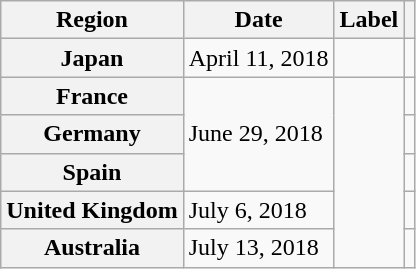<table class="wikitable plainrowheaders">
<tr>
<th>Region</th>
<th>Date</th>
<th>Label</th>
<th></th>
</tr>
<tr>
<th scope="row">Japan</th>
<td>April 11, 2018</td>
<td></td>
<td align="center"></td>
</tr>
<tr>
<th scope="row">France</th>
<td rowspan="3">June 29, 2018</td>
<td rowspan="5"></td>
<td align="center"></td>
</tr>
<tr>
<th scope="row">Germany</th>
<td align="center"></td>
</tr>
<tr>
<th scope="row">Spain</th>
<td align="center"></td>
</tr>
<tr>
<th scope="row">United Kingdom</th>
<td>July 6, 2018</td>
<td align="center"></td>
</tr>
<tr>
<th scope="row">Australia</th>
<td>July 13, 2018</td>
<td align="center"></td>
</tr>
</table>
